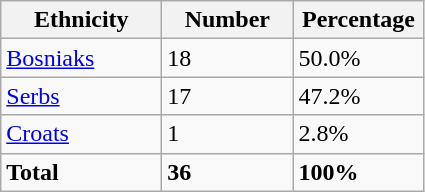<table class="wikitable">
<tr>
<th width="100px">Ethnicity</th>
<th width="80px">Number</th>
<th width="80px">Percentage</th>
</tr>
<tr>
<td><a href='#'>Bosniaks</a></td>
<td>18</td>
<td>50.0%</td>
</tr>
<tr>
<td><a href='#'>Serbs</a></td>
<td>17</td>
<td>47.2%</td>
</tr>
<tr>
<td><a href='#'>Croats</a></td>
<td>1</td>
<td>2.8%</td>
</tr>
<tr>
<td><strong>Total</strong></td>
<td><strong>36</strong></td>
<td><strong>100%</strong></td>
</tr>
</table>
